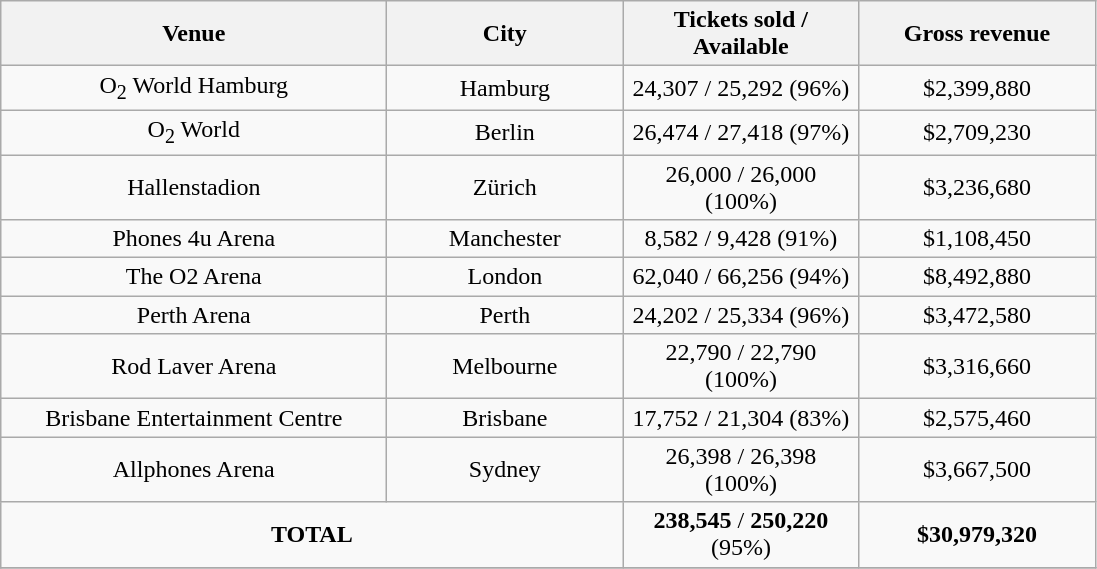<table class="wikitable" style="text-align:center">
<tr>
<th style="width:250px;">Venue</th>
<th style="width:150px;">City</th>
<th style="width:150px;">Tickets sold / Available</th>
<th style="width:150px;">Gross revenue</th>
</tr>
<tr>
<td>O<sub>2</sub> World Hamburg</td>
<td>Hamburg</td>
<td>24,307 / 25,292 (96%)</td>
<td>$2,399,880</td>
</tr>
<tr>
<td>O<sub>2</sub> World</td>
<td>Berlin</td>
<td>26,474 / 27,418 (97%)</td>
<td>$2,709,230</td>
</tr>
<tr>
<td>Hallenstadion</td>
<td>Zürich</td>
<td>26,000 / 26,000 (100%)</td>
<td>$3,236,680</td>
</tr>
<tr>
<td>Phones 4u Arena</td>
<td>Manchester</td>
<td>8,582 / 9,428 (91%)</td>
<td>$1,108,450</td>
</tr>
<tr>
<td>The O2 Arena</td>
<td>London</td>
<td>62,040 / 66,256 (94%)</td>
<td>$8,492,880</td>
</tr>
<tr>
<td>Perth Arena</td>
<td>Perth</td>
<td>24,202 / 25,334 (96%)</td>
<td>$3,472,580</td>
</tr>
<tr>
<td>Rod Laver Arena</td>
<td>Melbourne</td>
<td>22,790 / 22,790 (100%)</td>
<td>$3,316,660</td>
</tr>
<tr>
<td>Brisbane Entertainment Centre</td>
<td>Brisbane</td>
<td>17,752 / 21,304 (83%)</td>
<td>$2,575,460</td>
</tr>
<tr>
<td>Allphones Arena</td>
<td>Sydney</td>
<td>26,398 / 26,398 (100%)</td>
<td>$3,667,500</td>
</tr>
<tr>
<td colspan="2"><strong>TOTAL</strong></td>
<td><strong>238,545</strong> / <strong>250,220</strong> (95%)</td>
<td><strong>$30,979,320</strong></td>
</tr>
<tr>
</tr>
</table>
